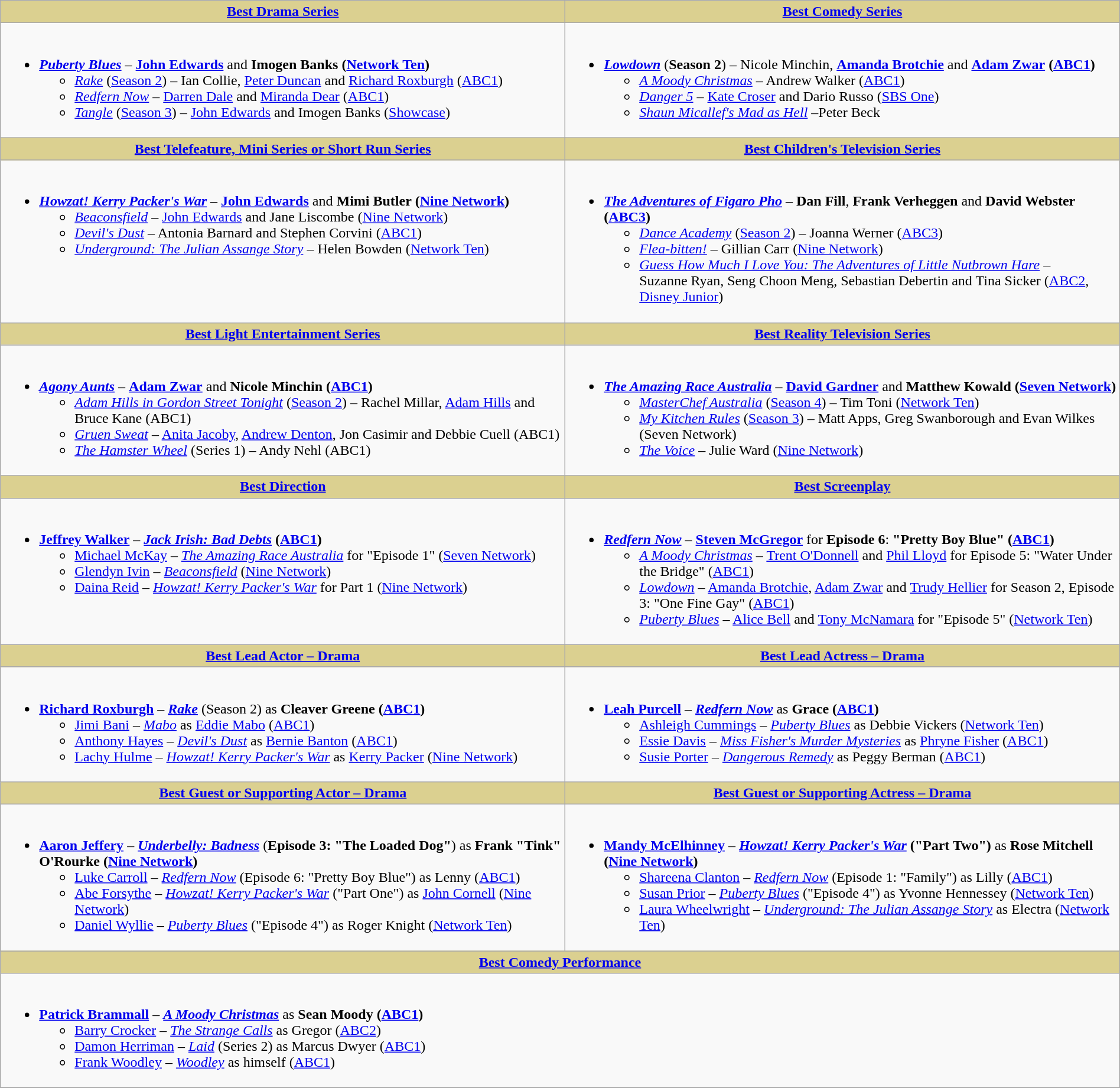<table class=wikitable style="width:100%">
<tr>
<th style="background:#DBD090;" ! style="width="50%"><a href='#'>Best Drama Series</a></th>
<th style="background:#DBD090;" ! style="width="50%"><a href='#'>Best Comedy Series</a></th>
</tr>
<tr>
<td valign="top"><br><ul><li><strong><em><a href='#'>Puberty Blues</a></em></strong> – <strong><a href='#'>John Edwards</a></strong> and <strong>Imogen Banks</strong> <strong>(<a href='#'>Network Ten</a>)</strong><ul><li><em><a href='#'>Rake</a></em> (<a href='#'>Season 2</a>) – Ian Collie, <a href='#'>Peter Duncan</a> and <a href='#'>Richard Roxburgh</a> (<a href='#'>ABC1</a>)</li><li><em><a href='#'>Redfern Now</a></em> – <a href='#'>Darren Dale</a> and <a href='#'>Miranda Dear</a> (<a href='#'>ABC1</a>)</li><li><em><a href='#'>Tangle</a></em> (<a href='#'>Season 3</a>) – <a href='#'>John Edwards</a> and Imogen Banks (<a href='#'>Showcase</a>)</li></ul></li></ul></td>
<td valign="top"><br><ul><li><strong><em><a href='#'>Lowdown</a></em></strong> (<strong>Season 2</strong>) – Nicole Minchin, <strong><a href='#'>Amanda Brotchie</a></strong> and <strong><a href='#'>Adam Zwar</a></strong> <strong>(<a href='#'>ABC1</a>)</strong><ul><li><em><a href='#'>A Moody Christmas</a></em> – Andrew Walker (<a href='#'>ABC1</a>)</li><li><em><a href='#'>Danger 5</a></em> – <a href='#'>Kate Croser</a> and Dario Russo (<a href='#'>SBS One</a>)</li><li><em><a href='#'>Shaun Micallef's Mad as Hell</a></em> –Peter Beck</li></ul></li></ul></td>
</tr>
<tr>
<th style="background:#DBD090;" ! style="width="50%"><a href='#'>Best Telefeature, Mini Series or Short Run Series</a></th>
<th style="background:#DBD090;" ! style="width="50%"><a href='#'>Best Children's Television Series</a></th>
</tr>
<tr>
<td valign="top"><br><ul><li><strong><em><a href='#'>Howzat! Kerry Packer's War</a></em></strong> – <strong><a href='#'>John Edwards</a></strong> and <strong>Mimi Butler</strong> <strong>(<a href='#'>Nine Network</a>)</strong><ul><li><em><a href='#'>Beaconsfield</a></em> – <a href='#'>John Edwards</a> and Jane Liscombe (<a href='#'>Nine Network</a>)</li><li><em><a href='#'>Devil's Dust</a></em> – Antonia Barnard and Stephen Corvini (<a href='#'>ABC1</a>)</li><li><em><a href='#'>Underground: The Julian Assange Story</a></em> – Helen Bowden (<a href='#'>Network Ten</a>)</li></ul></li></ul></td>
<td valign="top"><br><ul><li><strong><em><a href='#'>The Adventures of Figaro Pho</a></em></strong> – <strong>Dan Fill</strong>, <strong>Frank Verheggen</strong> and <strong>David Webster</strong> <strong>(<a href='#'>ABC3</a>)</strong><ul><li><em><a href='#'>Dance Academy</a></em> (<a href='#'>Season 2</a>) – Joanna Werner (<a href='#'>ABC3</a>)</li><li><em><a href='#'>Flea-bitten!</a></em> – Gillian Carr (<a href='#'>Nine Network</a>)</li><li><em><a href='#'>Guess How Much I Love You: The Adventures of Little Nutbrown Hare</a></em> – <br>Suzanne Ryan, Seng Choon Meng, Sebastian Debertin and Tina Sicker (<a href='#'>ABC2</a>, <a href='#'>Disney Junior</a>)</li></ul></li></ul></td>
</tr>
<tr>
<th style="background:#DBD090;" ! style="width="50%"><a href='#'>Best Light Entertainment Series</a></th>
<th style="background:#DBD090;" ! style="width="50%"><a href='#'>Best Reality Television Series</a></th>
</tr>
<tr>
<td valign="top"><br><ul><li><strong><em><a href='#'>Agony Aunts</a></em></strong> – <strong><a href='#'>Adam Zwar</a></strong> and <strong>Nicole Minchin</strong> <strong>(<a href='#'>ABC1</a>)</strong><ul><li><em><a href='#'>Adam Hills in Gordon Street Tonight</a></em> (<a href='#'>Season 2</a>) – Rachel Millar, <a href='#'>Adam Hills</a> and Bruce Kane (ABC1)</li><li><em><a href='#'>Gruen Sweat</a></em> – <a href='#'>Anita Jacoby</a>, <a href='#'>Andrew Denton</a>, Jon Casimir and Debbie Cuell (ABC1)</li><li><em><a href='#'>The Hamster Wheel</a></em> (Series 1) – Andy Nehl (ABC1)</li></ul></li></ul></td>
<td valign="top"><br><ul><li><strong><em><a href='#'>The Amazing Race Australia</a></em></strong> – <strong><a href='#'>David Gardner</a></strong> and <strong>Matthew Kowald</strong> <strong>(<a href='#'>Seven Network</a>)</strong><ul><li><em><a href='#'>MasterChef Australia</a></em> (<a href='#'>Season 4</a>) – Tim Toni (<a href='#'>Network Ten</a>)</li><li><em><a href='#'>My Kitchen Rules</a></em> (<a href='#'>Season 3</a>) – Matt Apps, Greg Swanborough and Evan Wilkes (Seven Network)</li><li><em><a href='#'>The Voice</a></em> – Julie Ward (<a href='#'>Nine Network</a>)</li></ul></li></ul></td>
</tr>
<tr>
<th style="background:#DBD090;" ! style="width="50%"><a href='#'>Best Direction</a></th>
<th style="background:#DBD090;" ! style="width="50%"><a href='#'>Best Screenplay</a></th>
</tr>
<tr>
<td valign="top"><br><ul><li><strong><a href='#'>Jeffrey Walker</a></strong> – <strong><em><a href='#'>Jack Irish: Bad Debts</a></em></strong> <strong>(<a href='#'>ABC1</a>)</strong><ul><li><a href='#'>Michael McKay</a> – <em><a href='#'>The Amazing Race Australia</a></em> for "Episode 1" (<a href='#'>Seven Network</a>)</li><li><a href='#'>Glendyn Ivin</a> – <em><a href='#'>Beaconsfield</a></em> (<a href='#'>Nine Network</a>)</li><li><a href='#'>Daina Reid</a> – <em><a href='#'>Howzat! Kerry Packer's War</a></em> for Part 1 (<a href='#'>Nine Network</a>)</li></ul></li></ul></td>
<td valign="top"><br><ul><li><strong><em><a href='#'>Redfern Now</a></em></strong> – <strong><a href='#'>Steven McGregor</a></strong> for <strong>Episode 6</strong>: <strong>"Pretty Boy Blue"</strong> <strong>(<a href='#'>ABC1</a>)</strong><ul><li><em><a href='#'>A Moody Christmas</a></em> – <a href='#'>Trent O'Donnell</a> and <a href='#'>Phil Lloyd</a> for Episode 5: "Water Under the Bridge" (<a href='#'>ABC1</a>)</li><li><em><a href='#'>Lowdown</a></em> – <a href='#'>Amanda Brotchie</a>, <a href='#'>Adam Zwar</a> and <a href='#'>Trudy Hellier</a> for Season 2, Episode 3: "One Fine Gay" (<a href='#'>ABC1</a>)</li><li><em><a href='#'>Puberty Blues</a></em> – <a href='#'>Alice Bell</a> and <a href='#'>Tony McNamara</a> for "Episode 5" (<a href='#'>Network Ten</a>)</li></ul></li></ul></td>
</tr>
<tr>
<th style="background:#DBD090;" ! style="width="50%"><a href='#'>Best Lead Actor – Drama</a></th>
<th style="background:#DBD090;" ! style="width="50%"><a href='#'>Best Lead Actress – Drama</a></th>
</tr>
<tr>
<td valign="top"><br><ul><li><strong><a href='#'>Richard Roxburgh</a></strong> – <strong><em><a href='#'>Rake</a></em></strong> (Season 2) as <strong>Cleaver Greene</strong> <strong>(<a href='#'>ABC1</a>)</strong><ul><li><a href='#'>Jimi Bani</a> – <em><a href='#'>Mabo</a></em> as <a href='#'>Eddie Mabo</a> (<a href='#'>ABC1</a>)</li><li><a href='#'>Anthony Hayes</a> – <em><a href='#'>Devil's Dust</a></em> as <a href='#'>Bernie Banton</a> (<a href='#'>ABC1</a>)</li><li><a href='#'>Lachy Hulme</a> – <em><a href='#'>Howzat! Kerry Packer's War</a></em> as <a href='#'>Kerry Packer</a> (<a href='#'>Nine Network</a>)</li></ul></li></ul></td>
<td valign="top"><br><ul><li><strong><a href='#'>Leah Purcell</a></strong> – <strong><em><a href='#'>Redfern Now</a></em></strong> as <strong>Grace</strong> <strong>(<a href='#'>ABC1</a>)</strong><ul><li><a href='#'>Ashleigh Cummings</a> – <em><a href='#'>Puberty Blues</a></em> as Debbie Vickers (<a href='#'>Network Ten</a>)</li><li><a href='#'>Essie Davis</a> – <em><a href='#'>Miss Fisher's Murder Mysteries</a></em> as <a href='#'>Phryne Fisher</a> (<a href='#'>ABC1</a>)</li><li><a href='#'>Susie Porter</a> – <em><a href='#'>Dangerous Remedy</a></em> as Peggy Berman (<a href='#'>ABC1</a>)</li></ul></li></ul></td>
</tr>
<tr>
<th style="background:#DBD090;" ! style="width="50%"><a href='#'>Best Guest or Supporting Actor – Drama</a></th>
<th style="background:#DBD090;" ! style="width="50%"><a href='#'>Best Guest or Supporting Actress – Drama</a></th>
</tr>
<tr>
<td valign="top"><br><ul><li><strong><a href='#'>Aaron Jeffery</a></strong> – <strong><em><a href='#'>Underbelly: Badness</a></em></strong> (<strong>Episode 3: "The Loaded Dog"</strong>) as <strong>Frank "Tink" O'Rourke</strong> <strong>(<a href='#'>Nine Network</a>)</strong><ul><li><a href='#'>Luke Carroll</a> – <em><a href='#'>Redfern Now</a></em> (Episode 6: "Pretty Boy Blue") as Lenny (<a href='#'>ABC1</a>)</li><li><a href='#'>Abe Forsythe</a> – <em><a href='#'>Howzat! Kerry Packer's War</a></em> ("Part One") as <a href='#'>John Cornell</a> (<a href='#'>Nine Network</a>)</li><li><a href='#'>Daniel Wyllie</a> – <em><a href='#'>Puberty Blues</a></em> ("Episode 4") as Roger Knight (<a href='#'>Network Ten</a>)</li></ul></li></ul></td>
<td valign="top"><br><ul><li><strong><a href='#'>Mandy McElhinney</a></strong> – <strong><em><a href='#'>Howzat! Kerry Packer's War</a></em></strong> <strong>("Part Two")</strong> as <strong>Rose Mitchell</strong> <strong>(<a href='#'>Nine Network</a>)</strong><ul><li><a href='#'>Shareena Clanton</a> – <em><a href='#'>Redfern Now</a></em> (Episode 1: "Family") as Lilly (<a href='#'>ABC1</a>)</li><li><a href='#'>Susan Prior</a> – <em><a href='#'>Puberty Blues</a></em> ("Episode 4") as Yvonne Hennessey (<a href='#'>Network Ten</a>)</li><li><a href='#'>Laura Wheelwright</a> – <em><a href='#'>Underground: The Julian Assange Story</a></em> as Electra (<a href='#'>Network Ten</a>)</li></ul></li></ul></td>
</tr>
<tr>
<th colspan="2" style="background:#DBD090;"><a href='#'>Best Comedy Performance</a></th>
</tr>
<tr>
<td colspan=2 valign="top"><br><ul><li><strong><a href='#'>Patrick Brammall</a></strong> – <strong><em><a href='#'>A Moody Christmas</a></em></strong> as <strong>Sean Moody</strong> <strong>(<a href='#'>ABC1</a>)</strong><ul><li><a href='#'>Barry Crocker</a> – <em><a href='#'>The Strange Calls</a></em> as Gregor (<a href='#'>ABC2</a>)</li><li><a href='#'>Damon Herriman</a> – <em><a href='#'>Laid</a></em> (Series 2) as Marcus Dwyer (<a href='#'>ABC1</a>)</li><li><a href='#'>Frank Woodley</a> – <em><a href='#'>Woodley</a></em> as himself (<a href='#'>ABC1</a>)</li></ul></li></ul></td>
</tr>
<tr>
</tr>
</table>
